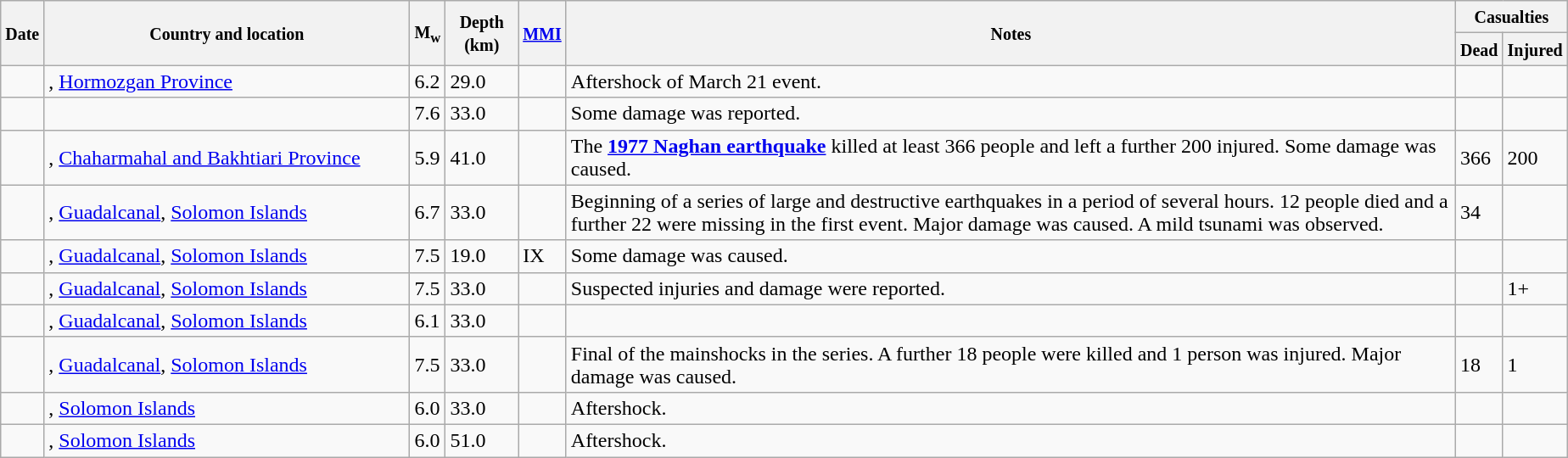<table class="wikitable sortable sort-under" style="border:1px black; margin-left:1em;">
<tr>
<th rowspan="2"><small>Date</small></th>
<th rowspan="2" style="width: 280px"><small>Country and location</small></th>
<th rowspan="2"><small>M<sub>w</sub></small></th>
<th rowspan="2"><small>Depth (km)</small></th>
<th rowspan="2"><small><a href='#'>MMI</a></small></th>
<th rowspan="2" class="unsortable"><small>Notes</small></th>
<th colspan="2"><small>Casualties</small></th>
</tr>
<tr>
<th><small>Dead</small></th>
<th><small>Injured</small></th>
</tr>
<tr>
<td></td>
<td>, <a href='#'>Hormozgan Province</a></td>
<td>6.2</td>
<td>29.0</td>
<td></td>
<td>Aftershock of March 21 event.</td>
<td></td>
<td></td>
</tr>
<tr>
<td></td>
<td></td>
<td>7.6</td>
<td>33.0</td>
<td></td>
<td>Some damage was reported.</td>
<td></td>
<td></td>
</tr>
<tr>
<td></td>
<td>, <a href='#'>Chaharmahal and Bakhtiari Province</a></td>
<td>5.9</td>
<td>41.0</td>
<td></td>
<td>The <strong><a href='#'>1977 Naghan earthquake</a></strong> killed at least 366 people and left a further 200 injured. Some damage was caused.</td>
<td>366</td>
<td>200</td>
</tr>
<tr>
<td></td>
<td>, <a href='#'>Guadalcanal</a>, <a href='#'>Solomon Islands</a></td>
<td>6.7</td>
<td>33.0</td>
<td></td>
<td>Beginning of a series of large and destructive earthquakes in a period of several hours. 12 people died and a further 22 were missing in the first event. Major damage was caused. A mild tsunami was observed.</td>
<td>34</td>
<td></td>
</tr>
<tr>
<td></td>
<td>, <a href='#'>Guadalcanal</a>, <a href='#'>Solomon Islands</a></td>
<td>7.5</td>
<td>19.0</td>
<td>IX</td>
<td>Some damage was caused.</td>
<td></td>
<td></td>
</tr>
<tr>
<td></td>
<td>, <a href='#'>Guadalcanal</a>, <a href='#'>Solomon Islands</a></td>
<td>7.5</td>
<td>33.0</td>
<td></td>
<td>Suspected injuries and damage were reported.</td>
<td></td>
<td>1+</td>
</tr>
<tr>
<td></td>
<td>, <a href='#'>Guadalcanal</a>, <a href='#'>Solomon Islands</a></td>
<td>6.1</td>
<td>33.0</td>
<td></td>
<td></td>
<td></td>
<td></td>
</tr>
<tr>
<td></td>
<td>, <a href='#'>Guadalcanal</a>, <a href='#'>Solomon Islands</a></td>
<td>7.5</td>
<td>33.0</td>
<td></td>
<td>Final of the mainshocks in the series. A further 18 people were killed and 1 person was injured. Major damage was caused.</td>
<td>18</td>
<td>1</td>
</tr>
<tr>
<td></td>
<td>, <a href='#'>Solomon Islands</a></td>
<td>6.0</td>
<td>33.0</td>
<td></td>
<td>Aftershock.</td>
<td></td>
<td></td>
</tr>
<tr>
<td></td>
<td>, <a href='#'>Solomon Islands</a></td>
<td>6.0</td>
<td>51.0</td>
<td></td>
<td>Aftershock.</td>
<td></td>
<td></td>
</tr>
</table>
